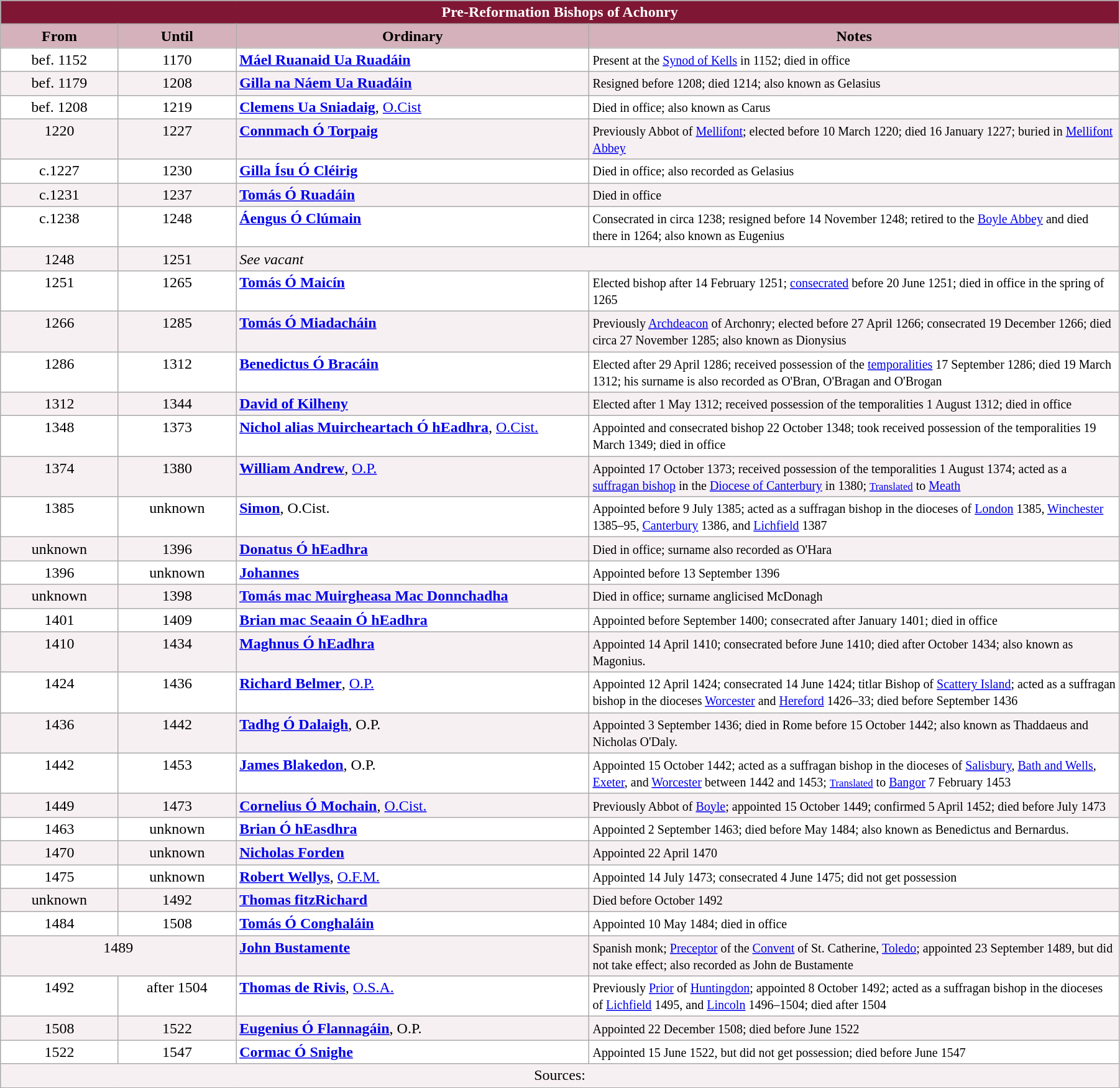<table class="wikitable" style="width:95%;" border="1" cellpadding="2">
<tr>
<th colspan="4" style="background-color: #7F1734; color: white;">Pre-Reformation Bishops of Achonry</th>
</tr>
<tr align=top>
<th style="background-color: #D4B1BB; width: 10%;">From</th>
<th style="background-color: #D4B1BB; width: 10%;">Until</th>
<th style="background-color: #D4B1BB; width: 30%;">Ordinary</th>
<th style="background-color: #D4B1BB; width: 45%;">Notes</th>
</tr>
<tr valign=top bgcolor="white">
<td align=center>bef. 1152</td>
<td align=center>1170</td>
<td><strong><a href='#'>Máel Ruanaid Ua Ruadáin</a></strong></td>
<td><small>Present at the <a href='#'>Synod of Kells</a> in 1152; died in office</small></td>
</tr>
<tr valign=top bgcolor="#F7F0F2">
<td align=center>bef. 1179</td>
<td align=center>1208</td>
<td><strong><a href='#'>Gilla na Náem Ua Ruadáin</a></strong></td>
<td><small>Resigned before 1208; died 1214; also known as Gelasius</small></td>
</tr>
<tr valign=top bgcolor="white">
<td align=center>bef. 1208</td>
<td align=center>1219</td>
<td><strong><a href='#'>Clemens Ua Sniadaig</a></strong>, <a href='#'>O.Cist</a></td>
<td><small>Died in office; also known as Carus</small></td>
</tr>
<tr valign=top bgcolor="#F7F0F2">
<td align=center>1220</td>
<td align=center>1227</td>
<td><strong><a href='#'>Connmach Ó Torpaig</a></strong></td>
<td><small>Previously Abbot of <a href='#'>Mellifont</a>; elected before 10 March 1220; died 16 January 1227; buried in <a href='#'>Mellifont Abbey</a></small></td>
</tr>
<tr valign=top bgcolor="white">
<td align=center>c.1227</td>
<td align=center>1230</td>
<td><strong><a href='#'>Gilla Ísu Ó Cléirig</a></strong></td>
<td><small>Died in office; also recorded as Gelasius</small></td>
</tr>
<tr valign=top bgcolor="#F7F0F2">
<td align=center>c.1231</td>
<td align=center>1237</td>
<td><strong><a href='#'>Tomás Ó Ruadáin</a></strong></td>
<td><small>Died in office</small></td>
</tr>
<tr valign=top bgcolor="white">
<td align=center>c.1238</td>
<td align=center>1248</td>
<td><strong><a href='#'>Áengus Ó Clúmain</a></strong></td>
<td><small>Consecrated in circa 1238; resigned before 14 November 1248; retired to the <a href='#'>Boyle Abbey</a> and died there in 1264; also known as Eugenius</small></td>
</tr>
<tr valign=top bgcolor="#F7F0F2">
<td align=center>1248</td>
<td align=center>1251</td>
<td colspan=2><em>See vacant</em></td>
</tr>
<tr valign=top bgcolor="white">
<td align=center>1251</td>
<td align=center>1265</td>
<td><strong><a href='#'>Tomás Ó Maicín</a></strong></td>
<td><small>Elected bishop after 14 February 1251; <a href='#'>consecrated</a> before 20 June 1251; died in office in the spring of 1265</small></td>
</tr>
<tr valign=top bgcolor="#F7F0F2">
<td align=center>1266</td>
<td align=center>1285</td>
<td><strong><a href='#'>Tomás Ó Miadacháin</a></strong></td>
<td><small>Previously <a href='#'>Archdeacon</a> of Archonry; elected before 27 April 1266; consecrated 19 December 1266; died circa 27 November 1285; also known as Dionysius</small></td>
</tr>
<tr valign=top bgcolor="white">
<td align=center>1286</td>
<td align=center>1312</td>
<td><strong><a href='#'>Benedictus Ó Bracáin</a></strong></td>
<td><small>Elected after 29 April 1286; received possession of the <a href='#'>temporalities</a> 17 September 1286; died 19 March 1312; his surname is also recorded as O'Bran, O'Bragan and O'Brogan</small></td>
</tr>
<tr valign=top bgcolor="#F7F0F2">
<td align=center>1312</td>
<td align=center>1344</td>
<td><strong><a href='#'>David of Kilheny</a></strong></td>
<td><small>Elected after 1 May 1312; received possession of the temporalities 1 August 1312; died in office</small></td>
</tr>
<tr valign=top bgcolor="white">
<td align=center>1348</td>
<td align=center>1373</td>
<td><strong><a href='#'>Nichol alias Muircheartach Ó hEadhra</a></strong>, <a href='#'>O.Cist.</a></td>
<td><small>Appointed and consecrated bishop 22 October 1348; took received possession of the temporalities 19 March 1349; died in office</small></td>
</tr>
<tr valign=top bgcolor="#F7F0F2">
<td align=center>1374</td>
<td align=center>1380</td>
<td><strong><a href='#'>William Andrew</a></strong>, <a href='#'>O.P.</a></td>
<td><small>Appointed 17 October 1373; received possession of the temporalities 1 August 1374; acted as a <a href='#'>suffragan bishop</a> in the <a href='#'>Diocese of Canterbury</a> in 1380; <a href='#'><small>Translated</small></a> to <a href='#'>Meath</a></small></td>
</tr>
<tr valign=top bgcolor="white">
<td align=center>1385</td>
<td align=center>unknown</td>
<td><strong><a href='#'>Simon</a></strong>, O.Cist.</td>
<td><small>Appointed before 9 July 1385; acted as a suffragan bishop in the dioceses of <a href='#'>London</a> 1385, <a href='#'>Winchester</a> 1385–95, <a href='#'>Canterbury</a> 1386, and <a href='#'>Lichfield</a> 1387</small></td>
</tr>
<tr valign=top bgcolor="#F7F0F2">
<td align=center>unknown</td>
<td align=center>1396</td>
<td><strong><a href='#'>Donatus Ó hEadhra</a></strong></td>
<td><small>Died in office; surname also recorded as O'Hara</small></td>
</tr>
<tr valign=top bgcolor="white">
<td align=center>1396</td>
<td align=center>unknown</td>
<td><strong><a href='#'>Johannes</a></strong></td>
<td><small>Appointed before 13 September 1396</small></td>
</tr>
<tr valign=top bgcolor="#F7F0F2">
<td align=center>unknown</td>
<td align=center>1398</td>
<td><strong><a href='#'>Tomás mac Muirgheasa Mac Donnchadha</a></strong></td>
<td><small>Died in office; surname anglicised McDonagh</small></td>
</tr>
<tr valign=top bgcolor="white">
<td align=center>1401</td>
<td align=center>1409</td>
<td><strong><a href='#'>Brian mac Seaain Ó hEadhra</a></strong></td>
<td><small>Appointed before September 1400; consecrated after January 1401; died in office</small></td>
</tr>
<tr valign=top bgcolor="#F7F0F2">
<td align=center>1410</td>
<td align=center>1434</td>
<td><strong><a href='#'>Maghnus Ó hEadhra</a></strong> </td>
<td><small>Appointed 14 April 1410; consecrated before June 1410; died after October 1434; also known as Magonius.</small></td>
</tr>
<tr valign=top bgcolor="white">
<td align=center>1424</td>
<td align=center>1436</td>
<td><strong><a href='#'>Richard Belmer</a></strong>, <a href='#'>O.P.</a> </td>
<td><small>Appointed 12 April 1424; consecrated 14 June 1424; titlar Bishop of <a href='#'>Scattery Island</a>; acted as a suffragan bishop in the dioceses <a href='#'>Worcester</a> and <a href='#'>Hereford</a> 1426–33; died before September 1436</small></td>
</tr>
<tr valign=top bgcolor="#F7F0F2">
<td align=center>1436</td>
<td align=center>1442</td>
<td><strong><a href='#'>Tadhg Ó Dalaigh</a></strong>, O.P.</td>
<td><small>Appointed 3 September 1436; died in Rome before 15 October 1442; also known as Thaddaeus and Nicholas O'Daly.</small></td>
</tr>
<tr valign=top bgcolor="white">
<td align=center>1442</td>
<td align=center>1453</td>
<td><strong><a href='#'>James Blakedon</a></strong>, O.P.</td>
<td><small>Appointed 15 October 1442; acted as a suffragan bishop in the dioceses of <a href='#'>Salisbury</a>, <a href='#'>Bath and Wells</a>, <a href='#'>Exeter</a>, and <a href='#'>Worcester</a> between 1442 and 1453; <a href='#'><small>Translated</small></a> to <a href='#'>Bangor</a> 7 February 1453</small></td>
</tr>
<tr valign=top bgcolor="#F7F0F2">
<td align=center>1449</td>
<td align=center>1473</td>
<td><strong><a href='#'>Cornelius Ó Mochain</a></strong>, <a href='#'>O.Cist.</a></td>
<td><small>Previously Abbot of <a href='#'>Boyle</a>; appointed 15 October 1449; confirmed 5 April 1452; died before July 1473</small></td>
</tr>
<tr valign=top bgcolor="white">
<td align=center>1463</td>
<td align=center>unknown</td>
<td><strong><a href='#'>Brian Ó hEasdhra</a></strong></td>
<td><small>Appointed 2 September 1463; died before May 1484; also known as Benedictus and Bernardus.</small></td>
</tr>
<tr valign=top bgcolor="#F7F0F2">
<td align=center>1470</td>
<td align=center>unknown</td>
<td><strong><a href='#'>Nicholas Forden</a></strong></td>
<td><small>Appointed 22 April 1470</small></td>
</tr>
<tr valign=top bgcolor="white">
<td align=center>1475</td>
<td align=center>unknown</td>
<td><strong><a href='#'>Robert Wellys</a></strong>, <a href='#'>O.F.M.</a></td>
<td><small>Appointed 14 July 1473; consecrated 4 June 1475; did not get possession</small></td>
</tr>
<tr valign=top bgcolor="#F7F0F2">
<td align=center>unknown</td>
<td align=center>1492</td>
<td><strong><a href='#'>Thomas fitzRichard</a></strong></td>
<td><small>Died before October 1492</small></td>
</tr>
<tr valign=top bgcolor="white">
<td align=center>1484</td>
<td align=center>1508</td>
<td><strong><a href='#'>Tomás Ó Conghaláin</a></strong></td>
<td><small>Appointed 10 May 1484; died in office</small></td>
</tr>
<tr valign=top bgcolor="#F7F0F2">
<td colspan=2 align=center>1489</td>
<td><strong><a href='#'>John Bustamente</a></strong></td>
<td><small>Spanish monk; <a href='#'>Preceptor</a> of the <a href='#'>Convent</a> of St. Catherine, <a href='#'>Toledo</a>; appointed 23 September 1489, but did not take effect; also recorded as John de Bustamente</small></td>
</tr>
<tr valign=top bgcolor="white">
<td align=center>1492</td>
<td align=center>after 1504</td>
<td><strong><a href='#'>Thomas de Rivis</a></strong>, <a href='#'>O.S.A.</a></td>
<td><small>Previously <a href='#'>Prior</a> of <a href='#'>Huntingdon</a>; appointed 8 October 1492; acted as a suffragan bishop in the dioceses of <a href='#'>Lichfield</a> 1495, and <a href='#'>Lincoln</a> 1496–1504; died after 1504</small></td>
</tr>
<tr valign=top bgcolor="#F7F0F2">
<td align=center>1508</td>
<td align=center>1522</td>
<td><strong><a href='#'>Eugenius Ó Flannagáin</a></strong>, O.P.</td>
<td><small>Appointed 22 December 1508; died before June 1522</small></td>
</tr>
<tr valign=top bgcolor="white">
<td align=center>1522</td>
<td align=center>1547</td>
<td><strong><a href='#'>Cormac Ó Snighe</a></strong></td>
<td><small>Appointed 15 June 1522, but did not get possession; died before June 1547</small></td>
</tr>
<tr valign=top bgcolor="#F7F0F2">
<td colspan="4" style="text-align: center;">Sources:</td>
</tr>
</table>
